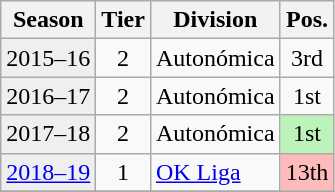<table class="wikitable">
<tr>
<th>Season</th>
<th>Tier</th>
<th>Division</th>
<th>Pos.</th>
</tr>
<tr>
<td style="background:#efefef;">2015–16</td>
<td align="center">2</td>
<td>Autonómica</td>
<td align="center">3rd</td>
</tr>
<tr>
<td style="background:#efefef;">2016–17</td>
<td align="center">2</td>
<td>Autonómica</td>
<td align="center">1st</td>
</tr>
<tr>
<td style="background:#efefef;">2017–18</td>
<td align="center">2</td>
<td>Autonómica</td>
<td align="center" bgcolor=#BBF3BB>1st</td>
</tr>
<tr>
<td style="background:#efefef;"><a href='#'>2018–19</a></td>
<td align="center">1</td>
<td><a href='#'>OK Liga</a></td>
<td align="center" bgcolor=#FFBBBB>13th</td>
</tr>
<tr>
</tr>
</table>
